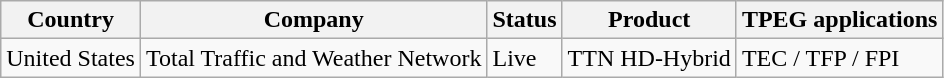<table class="wikitable">
<tr>
<th>Country</th>
<th>Company</th>
<th>Status</th>
<th>Product</th>
<th>TPEG applications</th>
</tr>
<tr>
<td>United States</td>
<td>Total Traffic and Weather Network</td>
<td>Live</td>
<td>TTN HD-Hybrid</td>
<td>TEC  / TFP / FPI</td>
</tr>
</table>
